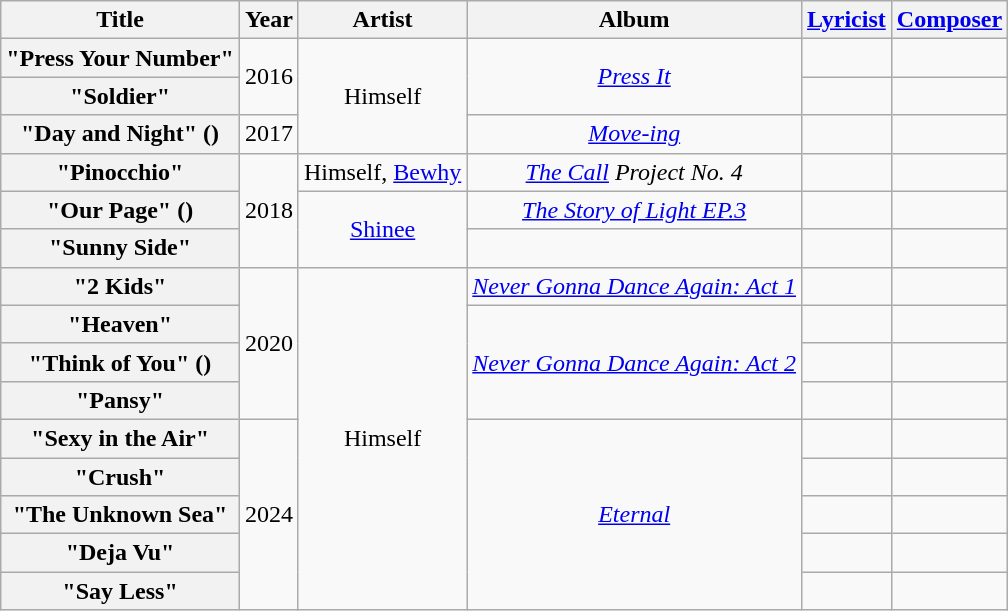<table class="wikitable sortable plainrowheaders" style="text-align:center">
<tr>
<th scope="col">Title</th>
<th scope="col">Year</th>
<th scope="col">Artist</th>
<th scope="col">Album</th>
<th scope="col"><a href='#'>Lyricist</a></th>
<th scope="col"><a href='#'>Composer</a></th>
</tr>
<tr>
<th scope="row">"Press Your Number"</th>
<td rowspan="2">2016</td>
<td rowspan="3">Himself</td>
<td rowspan="2"><em><a href='#'>Press It</a></em></td>
<td></td>
<td></td>
</tr>
<tr>
<th scope="row">"Soldier"</th>
<td></td>
<td></td>
</tr>
<tr>
<th scope="row">"Day and Night" ()</th>
<td>2017</td>
<td><em><a href='#'>Move-ing</a></em></td>
<td></td>
<td></td>
</tr>
<tr>
<th scope="row">"Pinocchio"</th>
<td rowspan="3">2018</td>
<td>Himself, <a href='#'>Bewhy</a></td>
<td><em><a href='#'>The Call</a> Project No. 4</em></td>
<td></td>
<td></td>
</tr>
<tr>
<th scope="row">"Our Page" ()</th>
<td rowspan="2"><a href='#'>Shinee</a></td>
<td><em><a href='#'>The Story of Light EP.3</a></em></td>
<td></td>
<td></td>
</tr>
<tr>
<th scope="row">"Sunny Side"</th>
<td></td>
<td></td>
<td></td>
</tr>
<tr>
<th scope="row">"2 Kids"</th>
<td rowspan="4">2020</td>
<td rowspan="9">Himself</td>
<td><em><a href='#'>Never Gonna Dance Again: Act 1</a></em></td>
<td></td>
<td></td>
</tr>
<tr>
<th scope="row">"Heaven"</th>
<td rowspan="3"><em><a href='#'>Never Gonna Dance Again: Act 2</a></em></td>
<td></td>
<td></td>
</tr>
<tr>
<th scope="row">"Think of You" ()</th>
<td></td>
<td></td>
</tr>
<tr>
<th scope="row">"Pansy"</th>
<td></td>
<td></td>
</tr>
<tr>
<th scope="row">"Sexy in the Air"</th>
<td rowspan="5">2024</td>
<td rowspan="5"><em><a href='#'>Eternal</a></em></td>
<td></td>
<td></td>
</tr>
<tr>
<th scope="row">"Crush"</th>
<td></td>
<td></td>
</tr>
<tr>
<th scope="row">"The Unknown Sea"</th>
<td></td>
<td></td>
</tr>
<tr>
<th scope="row">"Deja Vu"</th>
<td></td>
<td></td>
</tr>
<tr>
<th scope="row">"Say Less"</th>
<td></td>
<td></td>
</tr>
</table>
